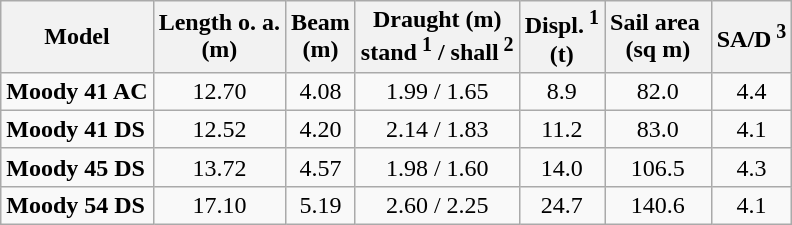<table class="wikitable" style="text-align:center;">
<tr>
<th>Model</th>
<th>Length o. a.<br>(m)</th>
<th>Beam<br>(m)</th>
<th>Draught (m)<br>stand<sup> 1</sup> / shall<sup> 2</sup></th>
<th>Displ.<sup> 1</sup><br>(t)</th>
<th>Sail area <br>(sq m)</th>
<th>SA/D<sup> 3</sup></th>
</tr>
<tr>
<td style="text-align: left"><strong>Moody 41 AC</strong></td>
<td>12.70</td>
<td>4.08</td>
<td>1.99 / 1.65</td>
<td>8.9</td>
<td>82.0</td>
<td>4.4</td>
</tr>
<tr>
<td style="text-align: left"><strong>Moody 41 DS</strong></td>
<td>12.52</td>
<td>4.20</td>
<td>2.14 / 1.83</td>
<td>11.2</td>
<td>83.0</td>
<td>4.1</td>
</tr>
<tr>
<td style="text-align: left"><strong>Moody 45 DS</strong></td>
<td>13.72</td>
<td>4.57</td>
<td>1.98 / 1.60</td>
<td>14.0</td>
<td>106.5</td>
<td>4.3</td>
</tr>
<tr>
<td style="text-align: left"><strong>Moody 54 DS</strong></td>
<td>17.10</td>
<td>5.19</td>
<td>2.60 / 2.25</td>
<td>24.7</td>
<td>140.6</td>
<td>4.1</td>
</tr>
</table>
